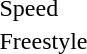<table>
<tr>
<td>Speed</td>
<td></td>
<td></td>
<td></td>
</tr>
<tr>
<td>Freestyle</td>
<td></td>
<td></td>
<td></td>
</tr>
</table>
